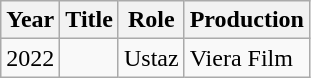<table class="wikitable sortable">
<tr>
<th>Year</th>
<th>Title</th>
<th>Role</th>
<th>Production</th>
</tr>
<tr>
<td>2022</td>
<td></td>
<td>Ustaz</td>
<td>Viera Film</td>
</tr>
</table>
